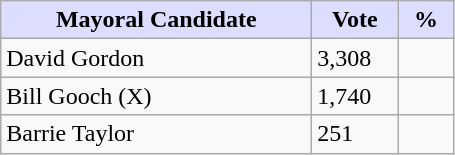<table class="wikitable">
<tr>
<th style="background:#ddf; width:200px;">Mayoral Candidate </th>
<th style="background:#ddf; width:50px;">Vote</th>
<th style="background:#ddf; width:30px;">%</th>
</tr>
<tr>
<td>David Gordon</td>
<td>3,308</td>
<td></td>
</tr>
<tr>
<td>Bill Gooch (X)</td>
<td>1,740</td>
<td></td>
</tr>
<tr>
<td>Barrie Taylor</td>
<td>251</td>
<td></td>
</tr>
</table>
